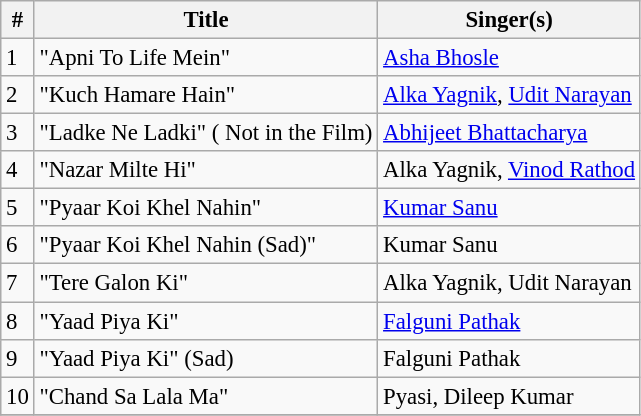<table class="wikitable" style="font-size:95%;">
<tr>
<th>#</th>
<th>Title</th>
<th>Singer(s)</th>
</tr>
<tr>
<td>1</td>
<td>"Apni To Life Mein"</td>
<td><a href='#'>Asha Bhosle</a></td>
</tr>
<tr>
<td>2</td>
<td>"Kuch Hamare Hain"</td>
<td><a href='#'>Alka Yagnik</a>, <a href='#'>Udit Narayan</a></td>
</tr>
<tr>
<td>3</td>
<td>"Ladke Ne Ladki" ( Not in the Film)</td>
<td><a href='#'>Abhijeet Bhattacharya</a></td>
</tr>
<tr>
<td>4</td>
<td>"Nazar Milte Hi"</td>
<td>Alka Yagnik, <a href='#'>Vinod Rathod</a></td>
</tr>
<tr>
<td>5</td>
<td>"Pyaar Koi Khel Nahin"</td>
<td><a href='#'>Kumar Sanu</a></td>
</tr>
<tr>
<td>6</td>
<td>"Pyaar Koi Khel Nahin (Sad)"</td>
<td>Kumar Sanu</td>
</tr>
<tr>
<td>7</td>
<td>"Tere Galon Ki"</td>
<td>Alka Yagnik, Udit Narayan</td>
</tr>
<tr>
<td>8</td>
<td>"Yaad Piya Ki"</td>
<td><a href='#'>Falguni Pathak</a></td>
</tr>
<tr>
<td>9</td>
<td>"Yaad Piya Ki" (Sad)</td>
<td>Falguni Pathak</td>
</tr>
<tr>
<td>10</td>
<td>"Chand Sa Lala Ma"</td>
<td>Pyasi, Dileep Kumar</td>
</tr>
<tr>
</tr>
</table>
